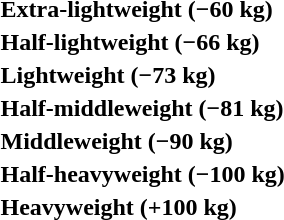<table>
<tr>
<th rowspan=2 style="text-align:left;">Extra-lightweight (−60 kg)</th>
<td rowspan=2></td>
<td rowspan=2></td>
<td></td>
</tr>
<tr>
<td></td>
</tr>
<tr>
<th rowspan=2 style="text-align:left;">Half-lightweight (−66 kg)</th>
<td rowspan=2></td>
<td rowspan=2></td>
<td></td>
</tr>
<tr>
<td></td>
</tr>
<tr>
<th rowspan=2 style="text-align:left;">Lightweight (−73 kg)</th>
<td rowspan=2></td>
<td rowspan=2></td>
<td></td>
</tr>
<tr>
<td></td>
</tr>
<tr>
<th rowspan=2 style="text-align:left;">Half-middleweight (−81 kg)</th>
<td rowspan=2></td>
<td rowspan=2></td>
<td></td>
</tr>
<tr>
<td></td>
</tr>
<tr>
<th rowspan=2 style="text-align:left;">Middleweight (−90 kg)</th>
<td rowspan=2></td>
<td rowspan=2></td>
<td></td>
</tr>
<tr>
<td></td>
</tr>
<tr>
<th rowspan=2 style="text-align:left;">Half-heavyweight (−100 kg)</th>
<td rowspan=2></td>
<td rowspan=2></td>
<td></td>
</tr>
<tr>
<td></td>
</tr>
<tr>
<th rowspan=2 style="text-align:left;">Heavyweight (+100 kg)</th>
<td rowspan=2></td>
<td rowspan=2></td>
<td></td>
</tr>
<tr>
<td></td>
</tr>
</table>
